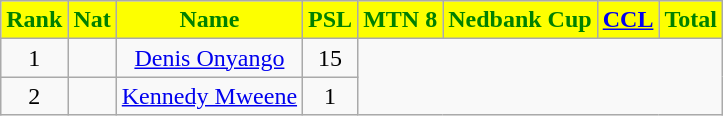<table class="wikitable sortable" style="text-align:center;">
<tr>
<th style="background:#FDFF00;color:green;" width:35px>Rank</th>
<th style="background:#FDFF00;color:green;" width:10px>Nat</th>
<th style="background:#FDFF00;color:green;" width:50px>Name</th>
<th style="background:#FDFF00;color:green;" width:50px>PSL</th>
<th style="background:#FDFF00;color:green;" width:30px>MTN 8</th>
<th style="background:#FDFF00;color:green;" width:30px>Nedbank Cup</th>
<th style="background:#FDFF00;color:green;" width:30px><a href='#'>CCL</a></th>
<th style="background:#FDFF00;color:green;" width:30px>Total</th>
</tr>
<tr>
<td>1</td>
<td></td>
<td><a href='#'>Denis Onyango</a></td>
<td>15</td>
</tr>
<tr>
<td>2</td>
<td></td>
<td><a href='#'>Kennedy Mweene</a></td>
<td>1</td>
</tr>
</table>
